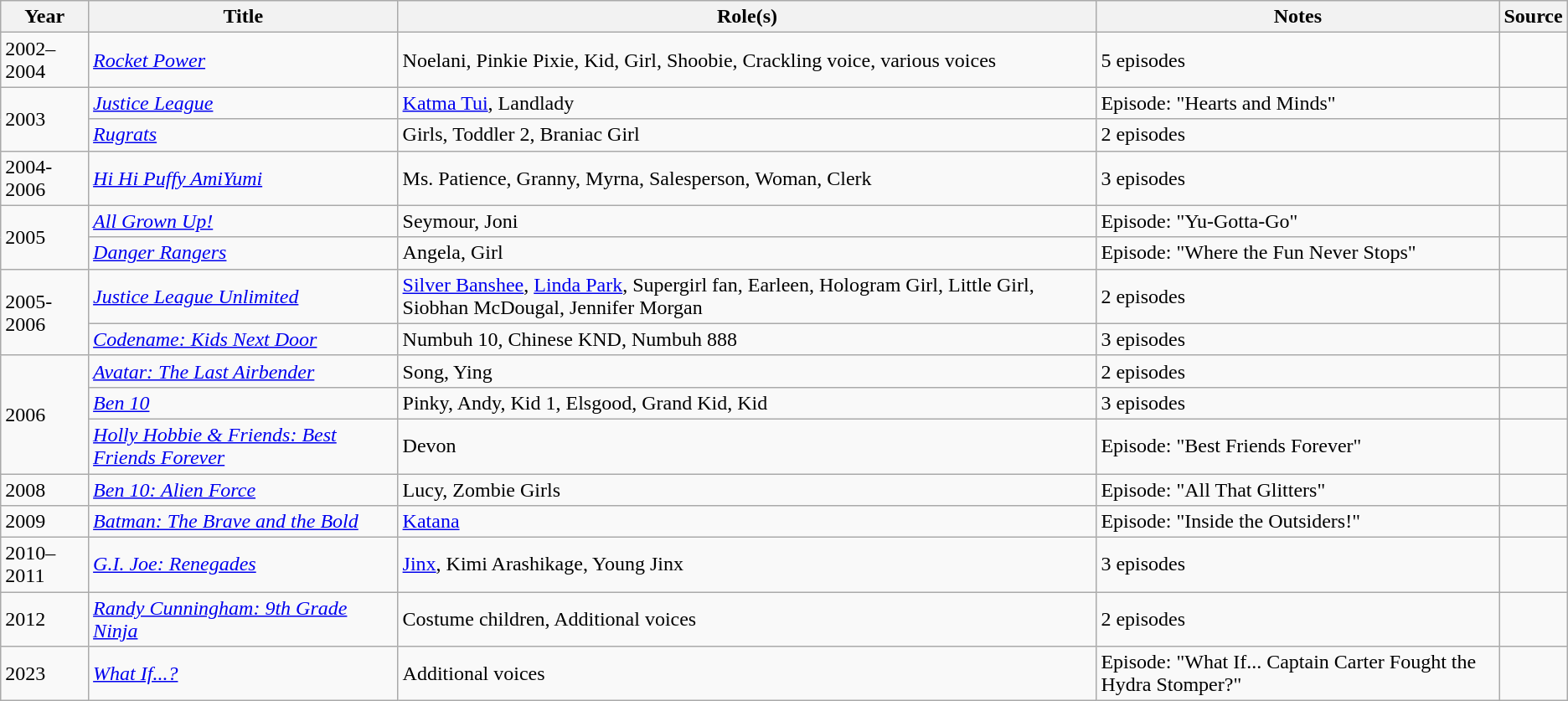<table class="wikitable sortable">
<tr>
<th>Year</th>
<th>Title</th>
<th>Role(s)</th>
<th>Notes</th>
<th>Source</th>
</tr>
<tr>
<td>2002–2004</td>
<td><em><a href='#'>Rocket Power</a></em></td>
<td>Noelani, Pinkie Pixie, Kid, Girl, Shoobie, Crackling voice, various voices</td>
<td>5 episodes</td>
<td></td>
</tr>
<tr>
<td rowspan="2">2003</td>
<td><em><a href='#'>Justice League</a></em></td>
<td><a href='#'>Katma Tui</a>, Landlady</td>
<td>Episode: "Hearts and Minds"</td>
<td></td>
</tr>
<tr>
<td><em><a href='#'>Rugrats</a></em></td>
<td>Girls, Toddler 2, Braniac Girl</td>
<td>2 episodes</td>
<td></td>
</tr>
<tr>
<td>2004-2006</td>
<td><em><a href='#'>Hi Hi Puffy AmiYumi</a></em></td>
<td>Ms. Patience, Granny, Myrna, Salesperson, Woman, Clerk</td>
<td>3 episodes</td>
<td></td>
</tr>
<tr>
<td rowspan="2">2005</td>
<td><em><a href='#'>All Grown Up!</a></em></td>
<td>Seymour, Joni</td>
<td>Episode: "Yu-Gotta-Go"</td>
<td></td>
</tr>
<tr>
<td><em><a href='#'>Danger Rangers</a></em></td>
<td>Angela, Girl</td>
<td>Episode: "Where the Fun Never Stops"</td>
<td></td>
</tr>
<tr>
<td rowspan="2">2005-2006</td>
<td><em><a href='#'>Justice League Unlimited</a></em></td>
<td><a href='#'>Silver Banshee</a>, <a href='#'>Linda Park</a>, Supergirl fan, Earleen, Hologram Girl, Little Girl, Siobhan McDougal, Jennifer Morgan</td>
<td>2 episodes</td>
<td></td>
</tr>
<tr>
<td><em><a href='#'>Codename: Kids Next Door</a></em></td>
<td>Numbuh 10, Chinese KND, Numbuh 888</td>
<td>3 episodes</td>
<td></td>
</tr>
<tr>
<td rowspan="3">2006</td>
<td><em><a href='#'>Avatar: The Last Airbender</a></em></td>
<td>Song, Ying</td>
<td>2 episodes</td>
<td></td>
</tr>
<tr>
<td><em><a href='#'>Ben 10</a></em></td>
<td>Pinky, Andy, Kid 1, Elsgood, Grand Kid, Kid</td>
<td>3 episodes</td>
<td></td>
</tr>
<tr>
<td><em><a href='#'>Holly Hobbie & Friends: Best Friends Forever</a></em></td>
<td>Devon</td>
<td>Episode: "Best Friends Forever"</td>
<td></td>
</tr>
<tr>
<td>2008</td>
<td><em><a href='#'>Ben 10: Alien Force</a></em></td>
<td>Lucy, Zombie Girls</td>
<td>Episode: "All That Glitters"</td>
<td></td>
</tr>
<tr>
<td>2009</td>
<td><em><a href='#'>Batman: The Brave and the Bold</a></em></td>
<td><a href='#'>Katana</a></td>
<td>Episode: "Inside the Outsiders!"</td>
<td></td>
</tr>
<tr>
<td>2010–2011</td>
<td><em><a href='#'>G.I. Joe: Renegades</a></em></td>
<td><a href='#'>Jinx</a>, Kimi Arashikage, Young Jinx</td>
<td>3 episodes</td>
<td></td>
</tr>
<tr>
<td>2012</td>
<td><em><a href='#'>Randy Cunningham: 9th Grade Ninja</a></em></td>
<td>Costume children, Additional voices</td>
<td>2 episodes</td>
<td></td>
</tr>
<tr>
<td>2023</td>
<td><em><a href='#'>What If...?</a></em></td>
<td>Additional voices</td>
<td>Episode: "What If... Captain Carter Fought the Hydra Stomper?"</td>
<td></td>
</tr>
</table>
